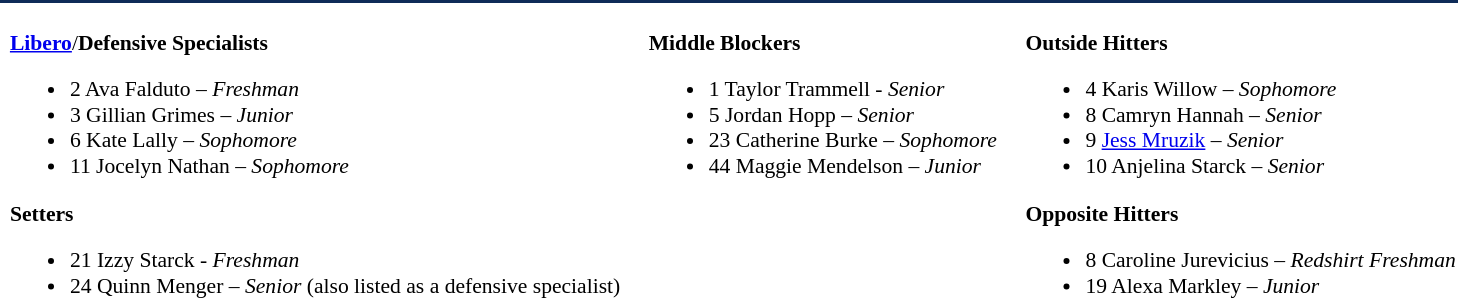<table class="toccolours" style="border-collapse:collapse; font-size:90%;">
<tr>
<td colspan="7" style=background:#0E2B58;color:#FFFFFF; border: 2px solid #FFFFFF;></td>
</tr>
<tr>
</tr>
<tr>
<td width="03"> </td>
<td valign="top"><br><strong><a href='#'>Libero</a></strong>/<strong>Defensive Specialists</strong><ul><li>2 Ava Falduto – <em>Freshman</em></li><li>3 Gillian Grimes – <em>Junior</em></li><li>6 Kate Lally – <em>Sophomore</em></li><li>11 Jocelyn Nathan – <em>Sophomore</em></li></ul><strong>Setters</strong><ul><li>21 Izzy Starck - <em>Freshman</em></li><li>24 Quinn Menger – <em>Senior</em> (also listed as a defensive specialist)</li></ul></td>
<td width="15"> </td>
<td valign="top"><br><strong>Middle Blockers</strong><ul><li>1 Taylor Trammell - <em>Senior</em></li><li>5 Jordan Hopp – <em>Senior</em></li><li>23 Catherine Burke – <em>Sophomore</em></li><li>44 Maggie Mendelson – <em>Junior</em></li></ul></td>
<td width="15"> </td>
<td valign="top"><br><strong>Outside Hitters</strong><ul><li>4 Karis Willow – <em>Sophomore</em></li><li>8 Camryn Hannah  – <em>Senior</em></li><li>9 <a href='#'>Jess Mruzik</a> – <em>Senior</em></li><li>10 Anjelina Starck – <em>Senior</em></li></ul><strong>Opposite Hitters</strong><ul><li>8 Caroline Jurevicius – <em> Redshirt Freshman</em></li><li>19 Alexa Markley – <em>Junior</em></li></ul></td>
</tr>
</table>
